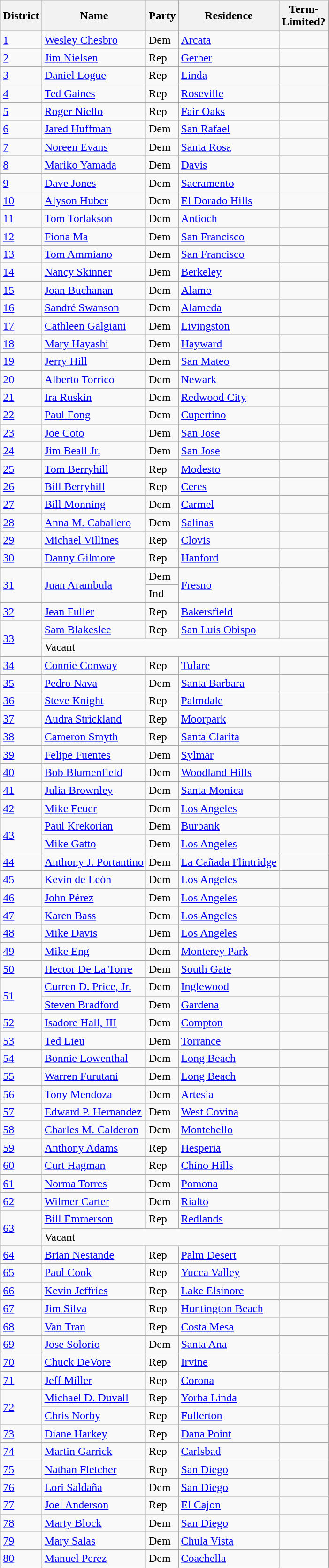<table class="wikitable">
<tr>
<th>District</th>
<th>Name</th>
<th>Party</th>
<th>Residence</th>
<th>Term-<br>Limited?</th>
</tr>
<tr>
<td><a href='#'>1</a></td>
<td><a href='#'>Wesley Chesbro</a></td>
<td>Dem</td>
<td><a href='#'>Arcata</a></td>
<td></td>
</tr>
<tr>
<td><a href='#'>2</a></td>
<td><a href='#'>Jim Nielsen</a></td>
<td>Rep</td>
<td><a href='#'>Gerber</a></td>
<td></td>
</tr>
<tr>
<td><a href='#'>3</a></td>
<td><a href='#'>Daniel Logue</a></td>
<td>Rep</td>
<td><a href='#'>Linda</a></td>
<td></td>
</tr>
<tr>
<td><a href='#'>4</a></td>
<td><a href='#'>Ted Gaines</a></td>
<td>Rep</td>
<td><a href='#'>Roseville</a></td>
<td></td>
</tr>
<tr>
<td><a href='#'>5</a></td>
<td><a href='#'>Roger Niello</a></td>
<td>Rep</td>
<td><a href='#'>Fair Oaks</a></td>
<td></td>
</tr>
<tr>
<td><a href='#'>6</a></td>
<td><a href='#'>Jared Huffman</a></td>
<td>Dem</td>
<td><a href='#'>San Rafael</a></td>
<td></td>
</tr>
<tr>
<td><a href='#'>7</a></td>
<td><a href='#'>Noreen Evans</a></td>
<td>Dem</td>
<td><a href='#'>Santa Rosa</a></td>
<td></td>
</tr>
<tr>
<td><a href='#'>8</a></td>
<td><a href='#'>Mariko Yamada</a></td>
<td>Dem</td>
<td><a href='#'>Davis</a></td>
<td></td>
</tr>
<tr>
<td><a href='#'>9</a></td>
<td><a href='#'>Dave Jones</a></td>
<td>Dem</td>
<td><a href='#'>Sacramento</a></td>
<td></td>
</tr>
<tr>
<td><a href='#'>10</a></td>
<td><a href='#'>Alyson Huber</a></td>
<td>Dem</td>
<td><a href='#'>El Dorado Hills</a></td>
<td></td>
</tr>
<tr>
<td><a href='#'>11</a></td>
<td><a href='#'>Tom Torlakson</a></td>
<td>Dem</td>
<td><a href='#'>Antioch</a></td>
<td></td>
</tr>
<tr>
<td><a href='#'>12</a></td>
<td><a href='#'>Fiona Ma</a></td>
<td>Dem</td>
<td><a href='#'>San Francisco</a></td>
<td></td>
</tr>
<tr>
<td><a href='#'>13</a></td>
<td><a href='#'>Tom Ammiano</a></td>
<td>Dem</td>
<td><a href='#'>San Francisco</a></td>
<td></td>
</tr>
<tr>
<td><a href='#'>14</a></td>
<td><a href='#'>Nancy Skinner</a></td>
<td>Dem</td>
<td><a href='#'>Berkeley</a></td>
<td></td>
</tr>
<tr>
<td><a href='#'>15</a></td>
<td><a href='#'>Joan Buchanan</a></td>
<td>Dem</td>
<td><a href='#'>Alamo</a></td>
<td></td>
</tr>
<tr>
<td><a href='#'>16</a></td>
<td><a href='#'>Sandré Swanson</a></td>
<td>Dem</td>
<td><a href='#'>Alameda</a></td>
<td></td>
</tr>
<tr>
<td><a href='#'>17</a></td>
<td><a href='#'>Cathleen Galgiani</a></td>
<td>Dem</td>
<td><a href='#'>Livingston</a></td>
<td></td>
</tr>
<tr>
<td><a href='#'>18</a></td>
<td><a href='#'>Mary Hayashi</a></td>
<td>Dem</td>
<td><a href='#'>Hayward</a></td>
<td></td>
</tr>
<tr>
<td><a href='#'>19</a></td>
<td><a href='#'>Jerry Hill</a></td>
<td>Dem</td>
<td><a href='#'>San Mateo</a></td>
<td></td>
</tr>
<tr>
<td><a href='#'>20</a></td>
<td><a href='#'>Alberto Torrico</a></td>
<td>Dem</td>
<td><a href='#'>Newark</a></td>
<td></td>
</tr>
<tr>
<td><a href='#'>21</a></td>
<td><a href='#'>Ira Ruskin</a></td>
<td>Dem</td>
<td><a href='#'>Redwood City</a></td>
<td></td>
</tr>
<tr>
<td><a href='#'>22</a></td>
<td><a href='#'>Paul Fong</a></td>
<td>Dem</td>
<td><a href='#'>Cupertino</a></td>
<td></td>
</tr>
<tr>
<td><a href='#'>23</a></td>
<td><a href='#'>Joe Coto</a></td>
<td>Dem</td>
<td><a href='#'>San Jose</a></td>
<td></td>
</tr>
<tr>
<td><a href='#'>24</a></td>
<td><a href='#'>Jim Beall Jr.</a></td>
<td>Dem</td>
<td><a href='#'>San Jose</a></td>
<td></td>
</tr>
<tr>
<td><a href='#'>25</a></td>
<td><a href='#'>Tom Berryhill</a></td>
<td>Rep</td>
<td><a href='#'>Modesto</a></td>
<td></td>
</tr>
<tr>
<td><a href='#'>26</a></td>
<td><a href='#'>Bill Berryhill</a></td>
<td>Rep</td>
<td><a href='#'>Ceres</a></td>
<td></td>
</tr>
<tr>
<td><a href='#'>27</a></td>
<td><a href='#'>Bill Monning</a></td>
<td>Dem</td>
<td><a href='#'>Carmel</a></td>
<td></td>
</tr>
<tr>
<td><a href='#'>28</a></td>
<td><a href='#'>Anna M. Caballero</a></td>
<td>Dem</td>
<td><a href='#'>Salinas</a></td>
<td></td>
</tr>
<tr>
<td><a href='#'>29</a></td>
<td><a href='#'>Michael Villines</a></td>
<td>Rep</td>
<td><a href='#'>Clovis</a></td>
<td></td>
</tr>
<tr>
<td><a href='#'>30</a></td>
<td><a href='#'>Danny Gilmore</a></td>
<td>Rep</td>
<td><a href='#'>Hanford</a></td>
<td></td>
</tr>
<tr>
<td rowspan="2"><a href='#'>31</a></td>
<td rowspan="2"><a href='#'>Juan Arambula</a></td>
<td>Dem</td>
<td rowspan="2"><a href='#'>Fresno</a></td>
<td rowspan="2"></td>
</tr>
<tr>
<td>Ind</td>
</tr>
<tr>
<td><a href='#'>32</a></td>
<td><a href='#'>Jean Fuller</a></td>
<td>Rep</td>
<td><a href='#'>Bakersfield</a></td>
<td></td>
</tr>
<tr>
<td rowspan="2"><a href='#'>33</a></td>
<td><a href='#'>Sam Blakeslee</a></td>
<td>Rep</td>
<td><a href='#'>San Luis Obispo</a></td>
<td></td>
</tr>
<tr>
<td colspan="4">Vacant</td>
</tr>
<tr>
<td><a href='#'>34</a></td>
<td><a href='#'>Connie Conway</a></td>
<td>Rep</td>
<td><a href='#'>Tulare</a></td>
<td></td>
</tr>
<tr>
<td><a href='#'>35</a></td>
<td><a href='#'>Pedro Nava</a></td>
<td>Dem</td>
<td><a href='#'>Santa Barbara</a></td>
<td></td>
</tr>
<tr>
<td><a href='#'>36</a></td>
<td><a href='#'>Steve Knight</a></td>
<td>Rep</td>
<td><a href='#'>Palmdale</a></td>
<td></td>
</tr>
<tr>
<td><a href='#'>37</a></td>
<td><a href='#'>Audra Strickland</a></td>
<td>Rep</td>
<td><a href='#'>Moorpark</a></td>
<td></td>
</tr>
<tr>
<td><a href='#'>38</a></td>
<td><a href='#'>Cameron Smyth</a></td>
<td>Rep</td>
<td><a href='#'>Santa Clarita</a></td>
<td></td>
</tr>
<tr>
<td><a href='#'>39</a></td>
<td><a href='#'>Felipe Fuentes</a></td>
<td>Dem</td>
<td><a href='#'>Sylmar</a></td>
<td></td>
</tr>
<tr>
<td><a href='#'>40</a></td>
<td><a href='#'>Bob Blumenfield</a></td>
<td>Dem</td>
<td><a href='#'>Woodland Hills</a></td>
<td></td>
</tr>
<tr>
<td><a href='#'>41</a></td>
<td><a href='#'>Julia Brownley</a></td>
<td>Dem</td>
<td><a href='#'>Santa Monica</a></td>
<td></td>
</tr>
<tr>
<td><a href='#'>42</a></td>
<td><a href='#'>Mike Feuer</a></td>
<td>Dem</td>
<td><a href='#'>Los Angeles</a></td>
<td></td>
</tr>
<tr>
<td rowspan="2"><a href='#'>43</a></td>
<td><a href='#'>Paul Krekorian</a></td>
<td>Dem</td>
<td><a href='#'>Burbank</a></td>
<td></td>
</tr>
<tr>
<td><a href='#'>Mike Gatto</a></td>
<td>Dem</td>
<td><a href='#'>Los Angeles</a></td>
<td></td>
</tr>
<tr>
<td><a href='#'>44</a></td>
<td><a href='#'>Anthony J. Portantino</a></td>
<td>Dem</td>
<td><a href='#'>La Cañada Flintridge</a></td>
<td></td>
</tr>
<tr>
<td><a href='#'>45</a></td>
<td><a href='#'>Kevin de León</a></td>
<td>Dem</td>
<td><a href='#'>Los Angeles</a></td>
<td></td>
</tr>
<tr>
<td><a href='#'>46</a></td>
<td><a href='#'>John Pérez</a></td>
<td>Dem</td>
<td><a href='#'>Los Angeles</a></td>
<td></td>
</tr>
<tr>
<td><a href='#'>47</a></td>
<td><a href='#'>Karen Bass</a></td>
<td>Dem</td>
<td><a href='#'>Los Angeles</a></td>
<td></td>
</tr>
<tr>
<td><a href='#'>48</a></td>
<td><a href='#'>Mike Davis</a></td>
<td>Dem</td>
<td><a href='#'>Los Angeles</a></td>
<td></td>
</tr>
<tr>
<td><a href='#'>49</a></td>
<td><a href='#'>Mike Eng</a></td>
<td>Dem</td>
<td><a href='#'>Monterey Park</a></td>
<td></td>
</tr>
<tr>
<td><a href='#'>50</a></td>
<td><a href='#'>Hector De La Torre</a></td>
<td>Dem</td>
<td><a href='#'>South Gate</a></td>
<td></td>
</tr>
<tr>
<td rowspan="2"><a href='#'>51</a></td>
<td><a href='#'>Curren D. Price, Jr.</a></td>
<td>Dem</td>
<td><a href='#'>Inglewood</a></td>
<td></td>
</tr>
<tr>
<td><a href='#'>Steven Bradford</a></td>
<td>Dem</td>
<td><a href='#'>Gardena</a></td>
<td></td>
</tr>
<tr>
<td><a href='#'>52</a></td>
<td><a href='#'>Isadore Hall, III</a></td>
<td>Dem</td>
<td><a href='#'>Compton</a></td>
<td></td>
</tr>
<tr>
<td><a href='#'>53</a></td>
<td><a href='#'>Ted Lieu</a></td>
<td>Dem</td>
<td><a href='#'>Torrance</a></td>
<td></td>
</tr>
<tr>
<td><a href='#'>54</a></td>
<td><a href='#'>Bonnie Lowenthal</a></td>
<td>Dem</td>
<td><a href='#'>Long Beach</a></td>
<td></td>
</tr>
<tr>
<td><a href='#'>55</a></td>
<td><a href='#'>Warren Furutani</a></td>
<td>Dem</td>
<td><a href='#'>Long Beach</a></td>
<td></td>
</tr>
<tr>
<td><a href='#'>56</a></td>
<td><a href='#'>Tony Mendoza</a></td>
<td>Dem</td>
<td><a href='#'>Artesia</a></td>
<td></td>
</tr>
<tr>
<td><a href='#'>57</a></td>
<td><a href='#'>Edward P. Hernandez</a></td>
<td>Dem</td>
<td><a href='#'>West Covina</a></td>
<td></td>
</tr>
<tr>
<td><a href='#'>58</a></td>
<td><a href='#'>Charles M. Calderon</a></td>
<td>Dem</td>
<td><a href='#'>Montebello</a></td>
<td></td>
</tr>
<tr>
<td><a href='#'>59</a></td>
<td><a href='#'>Anthony Adams</a></td>
<td>Rep</td>
<td><a href='#'>Hesperia</a></td>
<td></td>
</tr>
<tr>
<td><a href='#'>60</a></td>
<td><a href='#'>Curt Hagman</a></td>
<td>Rep</td>
<td><a href='#'>Chino Hills</a></td>
<td></td>
</tr>
<tr>
<td><a href='#'>61</a></td>
<td><a href='#'>Norma Torres</a></td>
<td>Dem</td>
<td><a href='#'>Pomona</a></td>
<td></td>
</tr>
<tr>
<td><a href='#'>62</a></td>
<td><a href='#'>Wilmer Carter</a></td>
<td>Dem</td>
<td><a href='#'>Rialto</a></td>
<td></td>
</tr>
<tr>
<td rowspan="2"><a href='#'>63</a></td>
<td><a href='#'>Bill Emmerson</a></td>
<td>Rep</td>
<td><a href='#'>Redlands</a></td>
<td></td>
</tr>
<tr>
<td colspan="4">Vacant</td>
</tr>
<tr>
<td><a href='#'>64</a></td>
<td><a href='#'>Brian Nestande</a></td>
<td>Rep</td>
<td><a href='#'>Palm Desert</a></td>
<td></td>
</tr>
<tr>
<td><a href='#'>65</a></td>
<td><a href='#'>Paul Cook</a></td>
<td>Rep</td>
<td><a href='#'>Yucca Valley</a></td>
<td></td>
</tr>
<tr>
<td><a href='#'>66</a></td>
<td><a href='#'>Kevin Jeffries</a></td>
<td>Rep</td>
<td><a href='#'>Lake Elsinore</a></td>
<td></td>
</tr>
<tr>
<td><a href='#'>67</a></td>
<td><a href='#'>Jim Silva</a></td>
<td>Rep</td>
<td><a href='#'>Huntington Beach</a></td>
<td></td>
</tr>
<tr>
<td><a href='#'>68</a></td>
<td><a href='#'>Van Tran</a></td>
<td>Rep</td>
<td><a href='#'>Costa Mesa</a></td>
<td></td>
</tr>
<tr>
<td><a href='#'>69</a></td>
<td><a href='#'>Jose Solorio</a></td>
<td>Dem</td>
<td><a href='#'>Santa Ana</a></td>
<td></td>
</tr>
<tr>
<td><a href='#'>70</a></td>
<td><a href='#'>Chuck DeVore</a></td>
<td>Rep</td>
<td><a href='#'>Irvine</a></td>
<td></td>
</tr>
<tr>
<td><a href='#'>71</a></td>
<td><a href='#'>Jeff Miller</a></td>
<td>Rep</td>
<td><a href='#'>Corona</a></td>
<td></td>
</tr>
<tr>
<td rowspan="2"><a href='#'>72</a></td>
<td><a href='#'>Michael D. Duvall</a></td>
<td>Rep</td>
<td><a href='#'>Yorba Linda</a></td>
<td></td>
</tr>
<tr>
<td><a href='#'>Chris Norby</a></td>
<td>Rep</td>
<td><a href='#'>Fullerton</a></td>
<td></td>
</tr>
<tr>
<td><a href='#'>73</a></td>
<td><a href='#'>Diane Harkey</a></td>
<td>Rep</td>
<td><a href='#'>Dana Point</a></td>
<td></td>
</tr>
<tr>
<td><a href='#'>74</a></td>
<td><a href='#'>Martin Garrick</a></td>
<td>Rep</td>
<td><a href='#'>Carlsbad</a></td>
<td></td>
</tr>
<tr>
<td><a href='#'>75</a></td>
<td><a href='#'>Nathan Fletcher</a></td>
<td>Rep</td>
<td><a href='#'>San Diego</a></td>
<td></td>
</tr>
<tr>
<td><a href='#'>76</a></td>
<td><a href='#'>Lori Saldaña</a></td>
<td>Dem</td>
<td><a href='#'>San Diego</a></td>
<td></td>
</tr>
<tr>
<td><a href='#'>77</a></td>
<td><a href='#'>Joel Anderson</a></td>
<td>Rep</td>
<td><a href='#'>El Cajon</a></td>
<td></td>
</tr>
<tr>
<td><a href='#'>78</a></td>
<td><a href='#'>Marty Block</a></td>
<td>Dem</td>
<td><a href='#'>San Diego</a></td>
<td></td>
</tr>
<tr>
<td><a href='#'>79</a></td>
<td><a href='#'>Mary Salas</a></td>
<td>Dem</td>
<td><a href='#'>Chula Vista</a></td>
<td></td>
</tr>
<tr>
<td><a href='#'>80</a></td>
<td><a href='#'>Manuel Perez</a></td>
<td>Dem</td>
<td><a href='#'>Coachella</a></td>
<td></td>
</tr>
</table>
